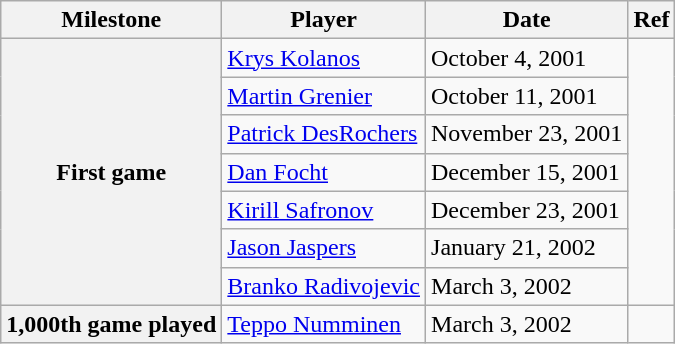<table class="wikitable">
<tr>
<th scope="col">Milestone</th>
<th scope="col">Player</th>
<th scope="col">Date</th>
<th scope="col">Ref</th>
</tr>
<tr>
<th rowspan=7>First game</th>
<td><a href='#'>Krys Kolanos</a></td>
<td>October 4, 2001</td>
<td rowspan=7></td>
</tr>
<tr>
<td><a href='#'>Martin Grenier</a></td>
<td>October 11, 2001</td>
</tr>
<tr>
<td><a href='#'>Patrick DesRochers</a></td>
<td>November 23, 2001</td>
</tr>
<tr>
<td><a href='#'>Dan Focht</a></td>
<td>December 15, 2001</td>
</tr>
<tr>
<td><a href='#'>Kirill Safronov</a></td>
<td>December 23, 2001</td>
</tr>
<tr>
<td><a href='#'>Jason Jaspers</a></td>
<td>January 21, 2002</td>
</tr>
<tr>
<td><a href='#'>Branko Radivojevic</a></td>
<td>March 3, 2002</td>
</tr>
<tr>
<th>1,000th game played</th>
<td><a href='#'>Teppo Numminen</a></td>
<td>March 3, 2002</td>
<td></td>
</tr>
</table>
